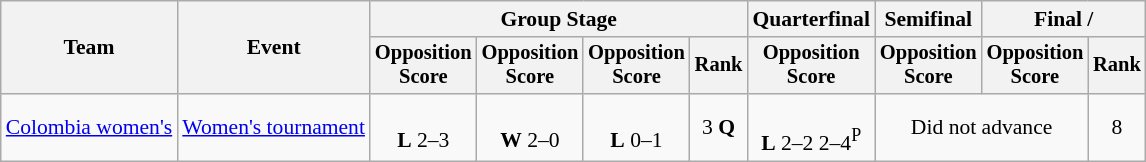<table class="wikitable" style="font-size:90%">
<tr>
<th rowspan=2>Team</th>
<th rowspan=2>Event</th>
<th colspan=4>Group Stage</th>
<th>Quarterfinal</th>
<th>Semifinal</th>
<th colspan=2>Final / </th>
</tr>
<tr style="font-size:95%">
<th>Opposition<br>Score</th>
<th>Opposition<br>Score</th>
<th>Opposition<br>Score</th>
<th>Rank</th>
<th>Opposition<br>Score</th>
<th>Opposition<br>Score</th>
<th>Opposition<br>Score</th>
<th>Rank</th>
</tr>
<tr align=center>
<td align=left><a href='#'>Colombia women's</a></td>
<td align=left><a href='#'>Women's tournament</a></td>
<td><br><strong>L</strong> 2–3</td>
<td><br><strong>W</strong> 2–0</td>
<td><br><strong>L</strong> 0–1</td>
<td>3 <strong>Q</strong></td>
<td><br><strong>L</strong> 2–2  2–4<sup>P</sup></td>
<td Colspan=2>Did not advance</td>
<td>8</td>
</tr>
</table>
